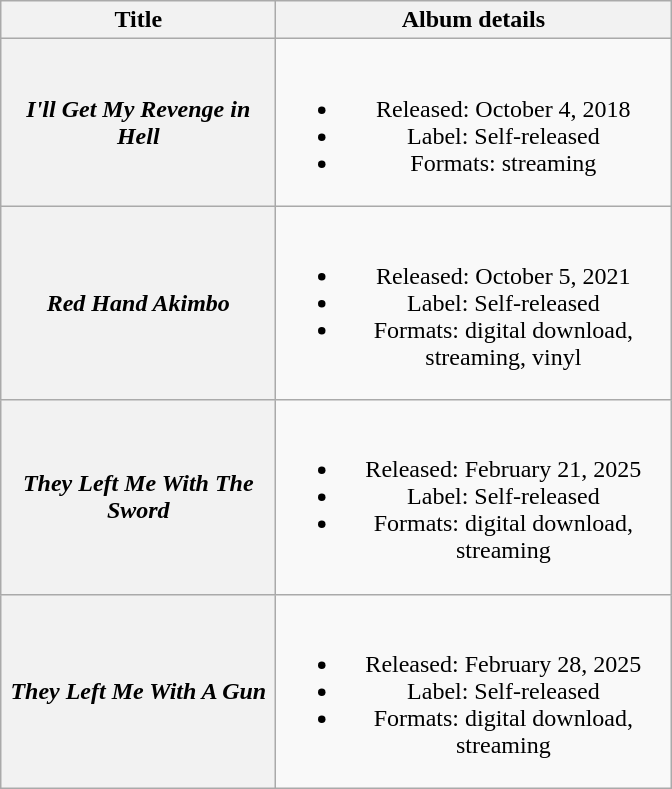<table class="wikitable plainrowheaders" style="text-align:center;">
<tr>
<th scope="col" style="width:11em;">Title</th>
<th scope="col" style="width:16em;">Album details</th>
</tr>
<tr>
<th scope="row"><em>I'll Get My Revenge in Hell</em></th>
<td><br><ul><li>Released: October 4, 2018</li><li>Label: Self-released</li><li>Formats: streaming </li></ul></td>
</tr>
<tr>
<th scope="row"><em>Red Hand Akimbo</em></th>
<td><br><ul><li>Released: October 5, 2021</li><li>Label: Self-released</li><li>Formats: digital download, streaming, vinyl</li></ul></td>
</tr>
<tr>
<th scope="row"><em>They Left Me With The Sword</em></th>
<td><br><ul><li>Released: February 21, 2025</li><li>Label: Self-released</li><li>Formats: digital download, streaming</li></ul></td>
</tr>
<tr>
<th scope="row"><em>They Left Me With A Gun</em></th>
<td><br><ul><li>Released: February 28, 2025</li><li>Label: Self-released</li><li>Formats: digital download, streaming</li></ul></td>
</tr>
</table>
